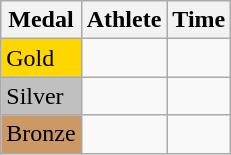<table class="wikitable">
<tr>
<th>Medal</th>
<th>Athlete</th>
<th>Time</th>
</tr>
<tr>
<td bgcolor="gold">Gold</td>
<td></td>
<td></td>
</tr>
<tr>
<td bgcolor="silver">Silver</td>
<td></td>
<td></td>
</tr>
<tr>
<td bgcolor="CC9966">Bronze</td>
<td></td>
<td></td>
</tr>
</table>
